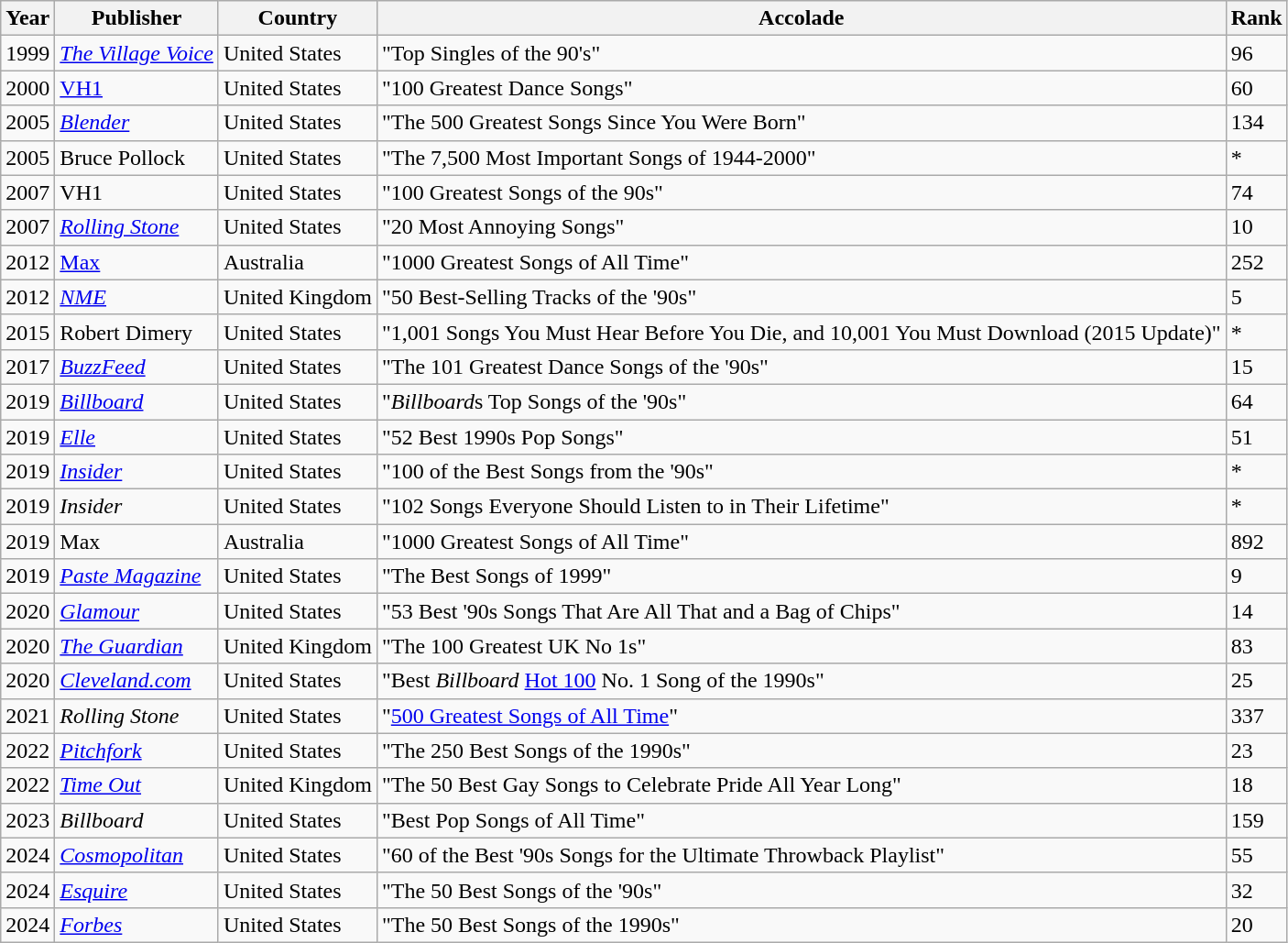<table class="wikitable sortable">
<tr>
<th>Year</th>
<th>Publisher</th>
<th>Country</th>
<th>Accolade</th>
<th>Rank</th>
</tr>
<tr>
<td>1999</td>
<td><em><a href='#'>The Village Voice</a></em></td>
<td>United States</td>
<td>"Top Singles of the 90's"</td>
<td>96</td>
</tr>
<tr>
<td>2000</td>
<td><a href='#'>VH1</a></td>
<td>United States</td>
<td>"100 Greatest Dance Songs"</td>
<td>60</td>
</tr>
<tr>
<td>2005</td>
<td><em><a href='#'>Blender</a></em></td>
<td>United States</td>
<td>"The 500 Greatest Songs Since You Were Born"</td>
<td>134</td>
</tr>
<tr>
<td>2005</td>
<td>Bruce Pollock</td>
<td>United States</td>
<td>"The 7,500 Most Important Songs of 1944-2000"</td>
<td>*</td>
</tr>
<tr>
<td>2007</td>
<td>VH1</td>
<td>United States</td>
<td>"100 Greatest Songs of the 90s"</td>
<td>74</td>
</tr>
<tr>
<td>2007</td>
<td><em><a href='#'>Rolling Stone</a></em></td>
<td>United States</td>
<td>"20 Most Annoying Songs"</td>
<td>10</td>
</tr>
<tr>
<td>2012</td>
<td><a href='#'>Max</a></td>
<td>Australia</td>
<td>"1000 Greatest Songs of All Time"</td>
<td>252</td>
</tr>
<tr>
<td>2012</td>
<td><em><a href='#'>NME</a></em></td>
<td>United Kingdom</td>
<td>"50 Best-Selling Tracks of the '90s"</td>
<td>5</td>
</tr>
<tr>
<td>2015</td>
<td>Robert Dimery</td>
<td>United States</td>
<td>"1,001 Songs You Must Hear Before You Die, and 10,001 You Must Download (2015 Update)"</td>
<td>*</td>
</tr>
<tr>
<td>2017</td>
<td><em><a href='#'>BuzzFeed</a></em></td>
<td>United States</td>
<td>"The 101 Greatest Dance Songs of the '90s"</td>
<td>15</td>
</tr>
<tr>
<td>2019</td>
<td><em><a href='#'>Billboard</a></em></td>
<td>United States</td>
<td>"<em>Billboard</em>s Top Songs of the '90s"</td>
<td>64</td>
</tr>
<tr>
<td>2019</td>
<td><em><a href='#'>Elle</a></em></td>
<td>United States</td>
<td>"52 Best 1990s Pop Songs"</td>
<td>51</td>
</tr>
<tr>
<td>2019</td>
<td><em><a href='#'>Insider</a></em></td>
<td>United States</td>
<td>"100 of the Best Songs from the '90s"</td>
<td>*</td>
</tr>
<tr>
<td>2019</td>
<td><em>Insider</em></td>
<td>United States</td>
<td>"102 Songs Everyone Should Listen to in Their Lifetime"</td>
<td>*</td>
</tr>
<tr>
<td>2019</td>
<td>Max</td>
<td>Australia</td>
<td>"1000 Greatest Songs of All Time"</td>
<td>892</td>
</tr>
<tr>
<td>2019</td>
<td><em><a href='#'>Paste Magazine</a></em></td>
<td>United States</td>
<td>"The Best Songs of 1999"</td>
<td>9</td>
</tr>
<tr>
<td>2020</td>
<td><em><a href='#'>Glamour</a></em></td>
<td>United States</td>
<td>"53 Best '90s Songs That Are All That and a Bag of Chips"</td>
<td>14</td>
</tr>
<tr>
<td>2020</td>
<td><em><a href='#'>The Guardian</a></em></td>
<td>United Kingdom</td>
<td>"The 100 Greatest UK No 1s"</td>
<td>83</td>
</tr>
<tr>
<td>2020</td>
<td><em><a href='#'>Cleveland.com</a></em></td>
<td>United States</td>
<td>"Best <em>Billboard</em> <a href='#'>Hot 100</a> No. 1 Song of the 1990s"</td>
<td>25</td>
</tr>
<tr>
<td>2021</td>
<td><em>Rolling Stone</em></td>
<td>United States</td>
<td>"<a href='#'>500 Greatest Songs of All Time</a>"</td>
<td>337</td>
</tr>
<tr>
<td>2022</td>
<td><em><a href='#'>Pitchfork</a></em></td>
<td>United States</td>
<td>"The 250 Best Songs of the 1990s"</td>
<td>23</td>
</tr>
<tr>
<td>2022</td>
<td><em><a href='#'>Time Out</a></em></td>
<td>United Kingdom</td>
<td>"The 50 Best Gay Songs to Celebrate Pride All Year Long"</td>
<td>18</td>
</tr>
<tr>
<td>2023</td>
<td><em>Billboard</em></td>
<td>United States</td>
<td>"Best Pop Songs of All Time"</td>
<td>159</td>
</tr>
<tr>
<td>2024</td>
<td><em><a href='#'>Cosmopolitan</a></em></td>
<td>United States</td>
<td>"60 of the Best '90s Songs for the Ultimate Throwback Playlist"</td>
<td>55</td>
</tr>
<tr>
<td>2024</td>
<td><em><a href='#'>Esquire</a></em></td>
<td>United States</td>
<td>"The 50 Best Songs of the '90s"</td>
<td>32</td>
</tr>
<tr>
<td>2024</td>
<td><em><a href='#'>Forbes</a></em></td>
<td>United States</td>
<td>"The 50 Best Songs of the 1990s"</td>
<td>20</td>
</tr>
</table>
